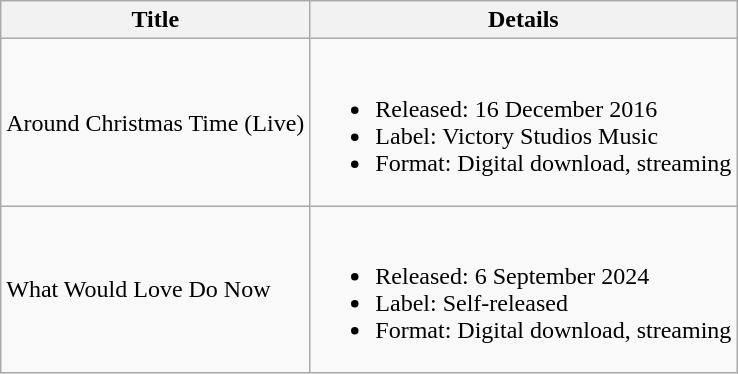<table class="wikitable">
<tr>
<th>Title</th>
<th>Details</th>
</tr>
<tr>
<td>Around Christmas Time (Live)</td>
<td><br><ul><li>Released: 16 December 2016</li><li>Label: Victory Studios Music</li><li>Format: Digital download, streaming</li></ul></td>
</tr>
<tr>
<td>What Would Love Do Now</td>
<td><br><ul><li>Released: 6 September 2024</li><li>Label: Self-released</li><li>Format: Digital download, streaming</li></ul></td>
</tr>
</table>
